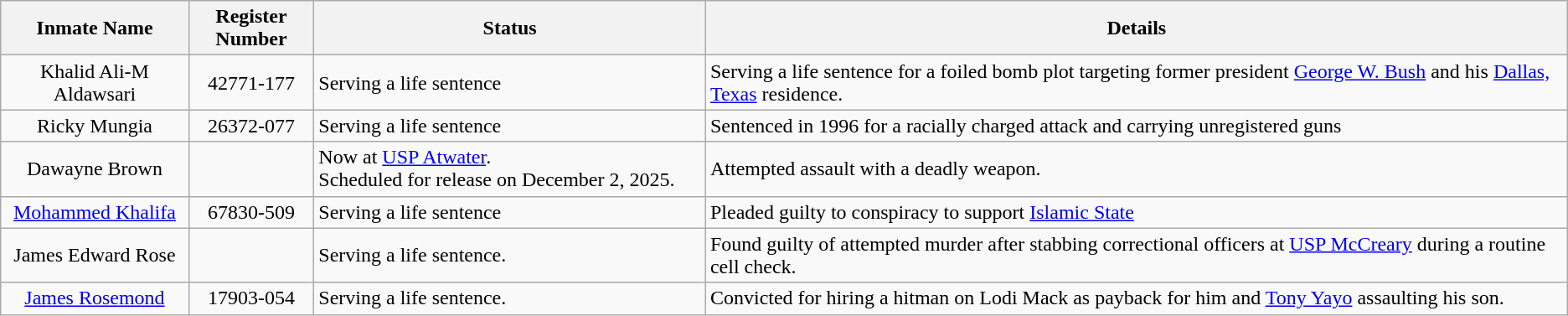<table class="wikitable sortable">
<tr>
<th width="12%">Inmate Name</th>
<th width="8%">Register Number</th>
<th width="25%">Status</th>
<th width="55%">Details</th>
</tr>
<tr>
<td style="text-align:center;">Khalid Ali-M Aldawsari</td>
<td style="text-align:center;">42771-177</td>
<td>Serving a life sentence</td>
<td>Serving a life sentence for a foiled bomb plot targeting former president <a href='#'>George W. Bush</a> and his <a href='#'>Dallas, Texas</a> residence.</td>
</tr>
<tr>
<td style="text-align:center;">Ricky Mungia</td>
<td style="text-align:center;">26372-077</td>
<td>Serving a life sentence</td>
<td>Sentenced in 1996 for a racially charged attack and carrying unregistered guns</td>
</tr>
<tr>
<td style="text-align:center;">Dawayne Brown</td>
<td style="text-align:center;"></td>
<td>Now at <a href='#'>USP Atwater</a>.<br>Scheduled for release on December 2, 2025.</td>
<td>Attempted assault with a deadly weapon.</td>
</tr>
<tr>
<td style="text-align:center;"><a href='#'>Mohammed Khalifa</a></td>
<td style="text-align:center;">67830-509</td>
<td>Serving a life sentence</td>
<td>Pleaded guilty to conspiracy to support <a href='#'>Islamic State</a></td>
</tr>
<tr>
<td style="text-align:center;">James Edward Rose</td>
<td style="text-align:center;"></td>
<td>Serving a life sentence.</td>
<td>Found guilty of attempted murder after stabbing correctional officers at <a href='#'>USP McCreary</a> during a routine cell check.</td>
</tr>
<tr>
<td style="text-align:center;"><a href='#'>James Rosemond</a></td>
<td style="text-align:center;">17903-054</td>
<td>Serving a life sentence.</td>
<td>Convicted for hiring a hitman on Lodi Mack as payback for him and <a href='#'>Tony Yayo</a> assaulting his son.</td>
</tr>
</table>
